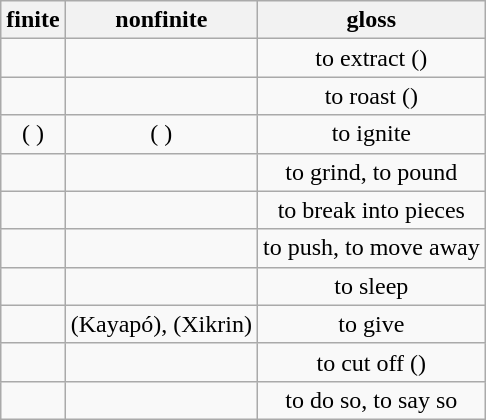<table class="wikitable" style="text-align: center;">
<tr>
<th>finite</th>
<th>nonfinite</th>
<th>gloss</th>
</tr>
<tr>
<td></td>
<td></td>
<td>to extract ()</td>
</tr>
<tr>
<td></td>
<td></td>
<td>to roast ()</td>
</tr>
<tr>
<td> ( )</td>
<td> ( )</td>
<td>to ignite</td>
</tr>
<tr>
<td></td>
<td></td>
<td>to grind, to pound</td>
</tr>
<tr>
<td></td>
<td></td>
<td>to break into pieces</td>
</tr>
<tr>
<td></td>
<td></td>
<td>to push, to move away</td>
</tr>
<tr>
<td></td>
<td></td>
<td>to sleep</td>
</tr>
<tr>
<td></td>
<td> (Kayapó),  (Xikrin)</td>
<td>to give</td>
</tr>
<tr>
<td></td>
<td></td>
<td>to cut off ()</td>
</tr>
<tr>
<td></td>
<td></td>
<td>to do so, to say so</td>
</tr>
</table>
